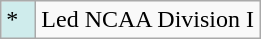<table class="wikitable">
<tr>
<td style="background:#CFECEC; width:1em">*</td>
<td>Led NCAA Division I</td>
</tr>
</table>
